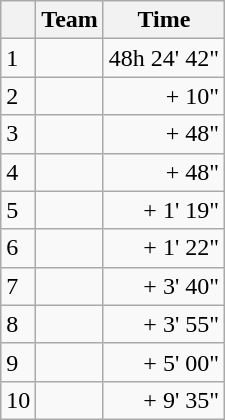<table class="wikitable">
<tr>
<th></th>
<th>Team</th>
<th>Time</th>
</tr>
<tr>
<td>1</td>
<td> </td>
<td align=right>48h 24' 42"</td>
</tr>
<tr>
<td>2</td>
<td></td>
<td align=right>+ 10"</td>
</tr>
<tr>
<td>3</td>
<td></td>
<td align=right>+ 48"</td>
</tr>
<tr>
<td>4</td>
<td></td>
<td align=right>+ 48"</td>
</tr>
<tr>
<td>5</td>
<td></td>
<td align=right>+ 1' 19"</td>
</tr>
<tr>
<td>6</td>
<td></td>
<td align=right>+ 1' 22"</td>
</tr>
<tr>
<td>7</td>
<td></td>
<td align=right>+ 3' 40"</td>
</tr>
<tr>
<td>8</td>
<td></td>
<td align=right>+ 3' 55"</td>
</tr>
<tr>
<td>9</td>
<td></td>
<td align=right>+ 5' 00"</td>
</tr>
<tr>
<td>10</td>
<td></td>
<td align=right>+ 9' 35"</td>
</tr>
</table>
